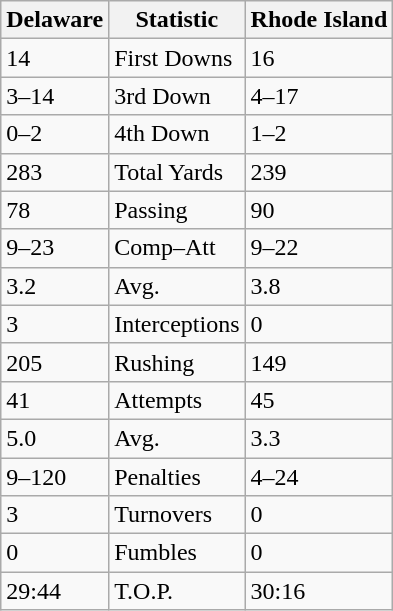<table class="wikitable">
<tr>
<th>Delaware</th>
<th>Statistic</th>
<th>Rhode Island</th>
</tr>
<tr>
<td>14</td>
<td>First Downs</td>
<td>16</td>
</tr>
<tr>
<td>3–14</td>
<td>3rd Down</td>
<td>4–17</td>
</tr>
<tr>
<td>0–2</td>
<td>4th Down</td>
<td>1–2</td>
</tr>
<tr>
<td>283</td>
<td>Total Yards</td>
<td>239</td>
</tr>
<tr>
<td>78</td>
<td>Passing</td>
<td>90</td>
</tr>
<tr>
<td>9–23</td>
<td>Comp–Att</td>
<td>9–22</td>
</tr>
<tr>
<td>3.2</td>
<td>Avg.</td>
<td>3.8</td>
</tr>
<tr>
<td>3</td>
<td>Interceptions</td>
<td>0</td>
</tr>
<tr>
<td>205</td>
<td>Rushing</td>
<td>149</td>
</tr>
<tr>
<td>41</td>
<td>Attempts</td>
<td>45</td>
</tr>
<tr>
<td>5.0</td>
<td>Avg.</td>
<td>3.3</td>
</tr>
<tr>
<td>9–120</td>
<td>Penalties</td>
<td>4–24</td>
</tr>
<tr>
<td>3</td>
<td>Turnovers</td>
<td>0</td>
</tr>
<tr>
<td>0</td>
<td>Fumbles</td>
<td>0</td>
</tr>
<tr>
<td>29:44</td>
<td>T.O.P.</td>
<td>30:16</td>
</tr>
</table>
